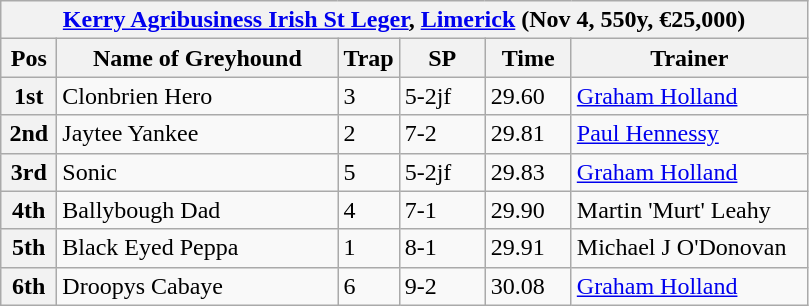<table class="wikitable">
<tr>
<th colspan="6"><a href='#'>Kerry Agribusiness Irish St Leger</a>, <a href='#'>Limerick</a> (Nov 4, 550y, €25,000)</th>
</tr>
<tr>
<th width=30>Pos</th>
<th width=180>Name of Greyhound</th>
<th width=30>Trap</th>
<th width=50>SP</th>
<th width=50>Time</th>
<th width=150>Trainer</th>
</tr>
<tr>
<th>1st</th>
<td>Clonbrien Hero </td>
<td>3</td>
<td>5-2jf</td>
<td>29.60</td>
<td><a href='#'>Graham Holland</a></td>
</tr>
<tr>
<th>2nd</th>
<td>Jaytee Yankee</td>
<td>2</td>
<td>7-2</td>
<td>29.81</td>
<td><a href='#'>Paul Hennessy</a></td>
</tr>
<tr>
<th>3rd</th>
<td>Sonic</td>
<td>5</td>
<td>5-2jf</td>
<td>29.83</td>
<td><a href='#'>Graham Holland</a></td>
</tr>
<tr>
<th>4th</th>
<td>Ballybough Dad</td>
<td>4</td>
<td>7-1</td>
<td>29.90</td>
<td>Martin 'Murt' Leahy</td>
</tr>
<tr>
<th>5th</th>
<td>Black Eyed Peppa</td>
<td>1</td>
<td>8-1</td>
<td>29.91</td>
<td>Michael J O'Donovan</td>
</tr>
<tr>
<th>6th</th>
<td>Droopys Cabaye</td>
<td>6</td>
<td>9-2</td>
<td>30.08</td>
<td><a href='#'>Graham Holland</a></td>
</tr>
</table>
